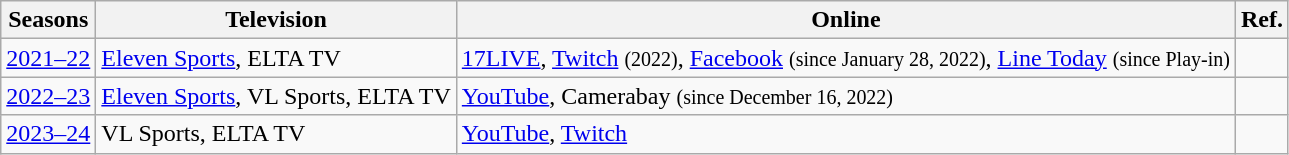<table class="wikitable" style="text-align:left">
<tr>
<th>Seasons</th>
<th>Television</th>
<th>Online</th>
<th>Ref.</th>
</tr>
<tr>
<td><a href='#'>2021–22</a></td>
<td><a href='#'>Eleven Sports</a>, ELTA TV</td>
<td><a href='#'>17LIVE</a>, <a href='#'>Twitch</a> <small>(2022)</small>, <a href='#'>Facebook</a> <small>(since January 28, 2022)</small>, <a href='#'>Line Today</a> <small>(since Play-in)</small></td>
<td></td>
</tr>
<tr>
<td><a href='#'>2022–23</a></td>
<td><a href='#'>Eleven Sports</a>, VL Sports, ELTA TV</td>
<td><a href='#'>YouTube</a>, Camerabay <small>(since December 16, 2022)</small></td>
<td></td>
</tr>
<tr>
<td><a href='#'>2023–24</a></td>
<td>VL Sports, ELTA TV</td>
<td><a href='#'>YouTube</a>, <a href='#'>Twitch</a></td>
<td></td>
</tr>
</table>
